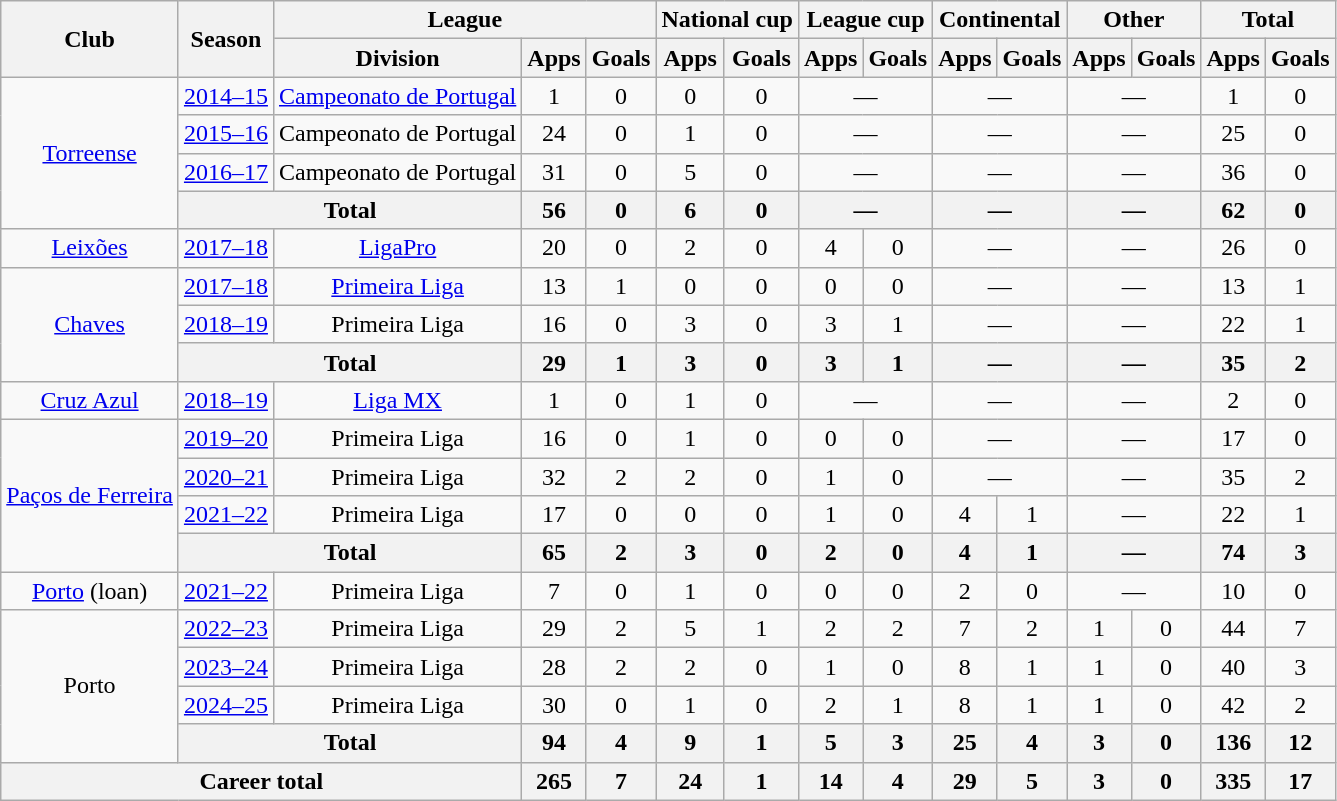<table class="wikitable" style="text-align:center">
<tr>
<th rowspan="2">Club</th>
<th rowspan="2">Season</th>
<th colspan="3">League</th>
<th colspan="2">National cup</th>
<th colspan="2">League cup</th>
<th colspan="2">Continental</th>
<th colspan="2">Other</th>
<th colspan="2">Total</th>
</tr>
<tr>
<th>Division</th>
<th>Apps</th>
<th>Goals</th>
<th>Apps</th>
<th>Goals</th>
<th>Apps</th>
<th>Goals</th>
<th>Apps</th>
<th>Goals</th>
<th>Apps</th>
<th>Goals</th>
<th>Apps</th>
<th>Goals</th>
</tr>
<tr>
<td rowspan="4"><a href='#'>Torreense</a></td>
<td><a href='#'>2014–15</a></td>
<td><a href='#'>Campeonato de Portugal</a></td>
<td>1</td>
<td>0</td>
<td>0</td>
<td>0</td>
<td colspan="2">—</td>
<td colspan="2">—</td>
<td colspan="2">—</td>
<td>1</td>
<td>0</td>
</tr>
<tr>
<td><a href='#'>2015–16</a></td>
<td>Campeonato de Portugal</td>
<td>24</td>
<td>0</td>
<td>1</td>
<td>0</td>
<td colspan="2">—</td>
<td colspan="2">—</td>
<td colspan="2">—</td>
<td>25</td>
<td>0</td>
</tr>
<tr>
<td><a href='#'>2016–17</a></td>
<td>Campeonato de Portugal</td>
<td>31</td>
<td>0</td>
<td>5</td>
<td>0</td>
<td colspan="2">—</td>
<td colspan="2">—</td>
<td colspan="2">—</td>
<td>36</td>
<td>0</td>
</tr>
<tr>
<th colspan="2">Total</th>
<th>56</th>
<th>0</th>
<th>6</th>
<th>0</th>
<th colspan="2">—</th>
<th colspan="2">—</th>
<th colspan="2">—</th>
<th>62</th>
<th>0</th>
</tr>
<tr>
<td><a href='#'>Leixões</a></td>
<td><a href='#'>2017–18</a></td>
<td><a href='#'>LigaPro</a></td>
<td>20</td>
<td>0</td>
<td>2</td>
<td>0</td>
<td>4</td>
<td>0</td>
<td colspan="2">—</td>
<td colspan="2">—</td>
<td>26</td>
<td>0</td>
</tr>
<tr>
<td rowspan="3"><a href='#'>Chaves</a></td>
<td><a href='#'>2017–18</a></td>
<td><a href='#'>Primeira Liga</a></td>
<td>13</td>
<td>1</td>
<td>0</td>
<td>0</td>
<td>0</td>
<td>0</td>
<td colspan="2">—</td>
<td colspan="2">—</td>
<td>13</td>
<td>1</td>
</tr>
<tr>
<td><a href='#'>2018–19</a></td>
<td>Primeira Liga</td>
<td>16</td>
<td>0</td>
<td>3</td>
<td>0</td>
<td>3</td>
<td>1</td>
<td colspan="2">—</td>
<td colspan="2">—</td>
<td>22</td>
<td>1</td>
</tr>
<tr>
<th colspan="2">Total</th>
<th>29</th>
<th>1</th>
<th>3</th>
<th>0</th>
<th>3</th>
<th>1</th>
<th colspan="2">—</th>
<th colspan="2">—</th>
<th>35</th>
<th>2</th>
</tr>
<tr>
<td><a href='#'>Cruz Azul</a></td>
<td><a href='#'>2018–19</a></td>
<td><a href='#'>Liga MX</a></td>
<td>1</td>
<td>0</td>
<td>1</td>
<td>0</td>
<td colspan="2">—</td>
<td colspan="2">—</td>
<td colspan="2">—</td>
<td>2</td>
<td>0</td>
</tr>
<tr>
<td rowspan="4"><a href='#'>Paços de Ferreira</a></td>
<td><a href='#'>2019–20</a></td>
<td>Primeira Liga</td>
<td>16</td>
<td>0</td>
<td>1</td>
<td>0</td>
<td>0</td>
<td>0</td>
<td colspan="2">—</td>
<td colspan="2">—</td>
<td>17</td>
<td>0</td>
</tr>
<tr>
<td><a href='#'>2020–21</a></td>
<td>Primeira Liga</td>
<td>32</td>
<td>2</td>
<td>2</td>
<td>0</td>
<td>1</td>
<td>0</td>
<td colspan="2">—</td>
<td colspan="2">—</td>
<td>35</td>
<td>2</td>
</tr>
<tr>
<td><a href='#'>2021–22</a></td>
<td>Primeira Liga</td>
<td>17</td>
<td>0</td>
<td>0</td>
<td>0</td>
<td>1</td>
<td>0</td>
<td>4</td>
<td>1</td>
<td colspan="2">—</td>
<td>22</td>
<td>1</td>
</tr>
<tr>
<th colspan="2">Total</th>
<th>65</th>
<th>2</th>
<th>3</th>
<th>0</th>
<th>2</th>
<th>0</th>
<th>4</th>
<th>1</th>
<th colspan="2">—</th>
<th>74</th>
<th>3</th>
</tr>
<tr>
<td><a href='#'>Porto</a> (loan)</td>
<td><a href='#'>2021–22</a></td>
<td>Primeira Liga</td>
<td>7</td>
<td>0</td>
<td>1</td>
<td>0</td>
<td>0</td>
<td>0</td>
<td>2</td>
<td>0</td>
<td colspan="2">—</td>
<td>10</td>
<td>0</td>
</tr>
<tr>
<td rowspan="4">Porto</td>
<td><a href='#'>2022–23</a></td>
<td>Primeira Liga</td>
<td>29</td>
<td>2</td>
<td>5</td>
<td>1</td>
<td>2</td>
<td>2</td>
<td>7</td>
<td>2</td>
<td>1</td>
<td>0</td>
<td>44</td>
<td>7</td>
</tr>
<tr>
<td><a href='#'>2023–24</a></td>
<td>Primeira Liga</td>
<td>28</td>
<td>2</td>
<td>2</td>
<td>0</td>
<td>1</td>
<td>0</td>
<td>8</td>
<td>1</td>
<td>1</td>
<td>0</td>
<td>40</td>
<td>3</td>
</tr>
<tr>
<td><a href='#'>2024–25</a></td>
<td>Primeira Liga</td>
<td>30</td>
<td>0</td>
<td>1</td>
<td>0</td>
<td>2</td>
<td>1</td>
<td>8</td>
<td>1</td>
<td>1</td>
<td>0</td>
<td>42</td>
<td>2</td>
</tr>
<tr>
<th colspan="2">Total</th>
<th>94</th>
<th>4</th>
<th>9</th>
<th>1</th>
<th>5</th>
<th>3</th>
<th>25</th>
<th>4</th>
<th>3</th>
<th>0</th>
<th>136</th>
<th>12</th>
</tr>
<tr>
<th colspan="3">Career total</th>
<th>265</th>
<th>7</th>
<th>24</th>
<th>1</th>
<th>14</th>
<th>4</th>
<th>29</th>
<th>5</th>
<th>3</th>
<th>0</th>
<th>335</th>
<th>17</th>
</tr>
</table>
